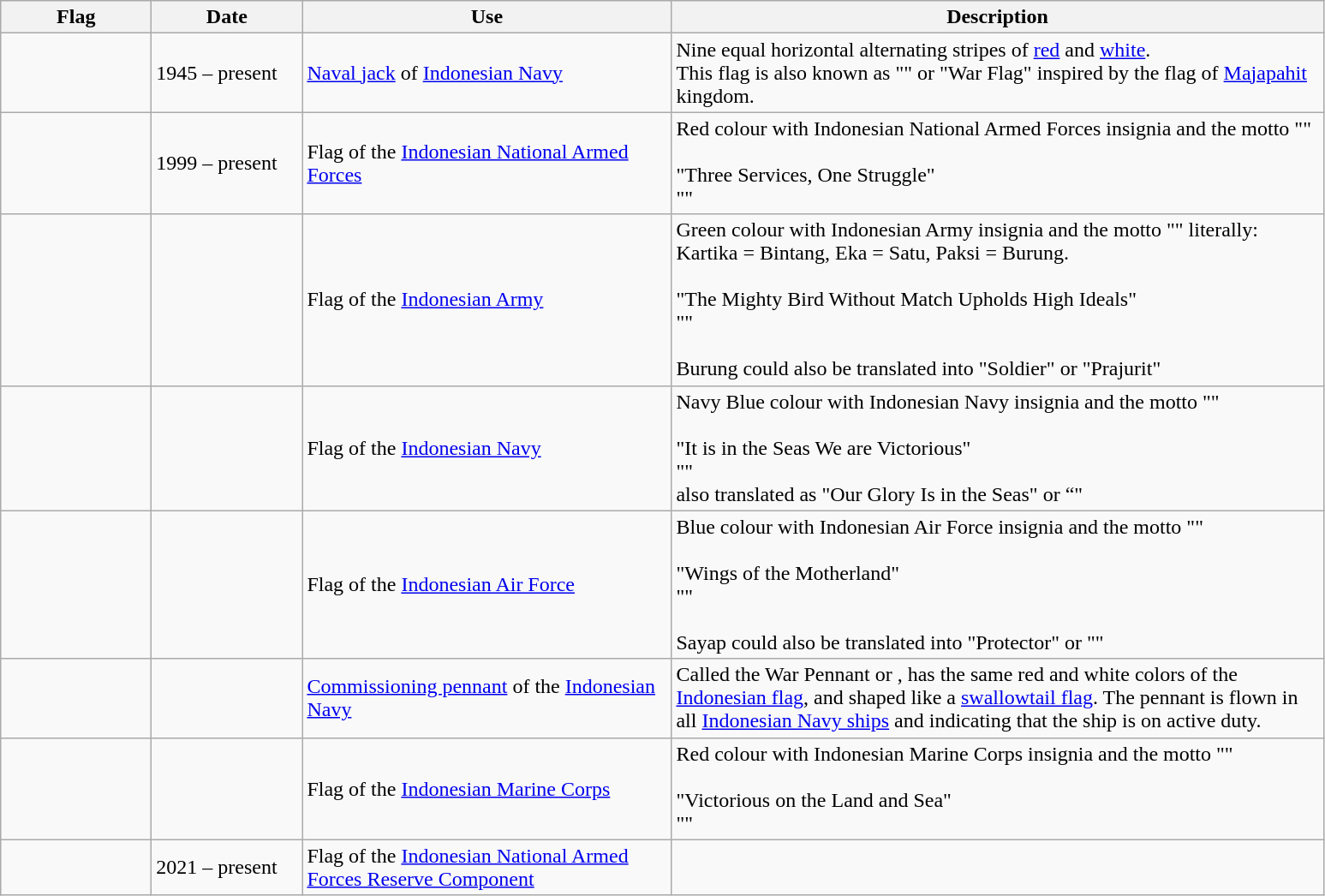<table class="wikitable">
<tr>
<th style="width:110px;">Flag</th>
<th style="width:110px;">Date</th>
<th style="width:280px;">Use</th>
<th style="width:500px;">Description</th>
</tr>
<tr>
<td></td>
<td>1945 – present</td>
<td><a href='#'>Naval jack</a> of <a href='#'>Indonesian Navy</a></td>
<td>Nine equal horizontal alternating stripes of <a href='#'>red</a> and <a href='#'>white</a>.<br>This flag is also known as "" or "War Flag" inspired by the flag of <a href='#'>Majapahit</a> kingdom.</td>
</tr>
<tr>
<td><br></td>
<td>1999 – present</td>
<td>Flag of the <a href='#'>Indonesian National Armed Forces</a></td>
<td>Red colour with Indonesian National Armed Forces insignia and the motto ""<br><br>"Three Services, One Struggle"<br>
""</td>
</tr>
<tr>
<td><br></td>
<td></td>
<td>Flag of the <a href='#'>Indonesian Army</a></td>
<td>Green colour with Indonesian Army insignia and the motto "" literally: Kartika = Bintang, Eka = Satu, Paksi = Burung.<br><br>"The Mighty Bird Without Match Upholds High Ideals"<br>
""<br><br>Burung could also be translated into "Soldier" or "Prajurit"</td>
</tr>
<tr>
<td><br></td>
<td></td>
<td>Flag of the <a href='#'>Indonesian Navy</a></td>
<td>Navy Blue colour with Indonesian Navy insignia and the motto ""<br><br>"It is in the Seas We are Victorious"<br>
""<br>also translated as "Our Glory Is in the Seas" or “"</td>
</tr>
<tr>
<td><br></td>
<td></td>
<td>Flag of the <a href='#'>Indonesian Air Force</a></td>
<td>Blue colour with Indonesian Air Force insignia and the motto ""<br><br>"Wings of the Motherland"<br>
""<br><br>Sayap could also be translated into "Protector" or ""</td>
</tr>
<tr>
<td></td>
<td></td>
<td><a href='#'>Commissioning pennant</a> of the <a href='#'>Indonesian Navy</a></td>
<td>Called the War Pennant or , has the same red and white colors of the <a href='#'>Indonesian flag</a>, and shaped like a <a href='#'>swallowtail flag</a>. The pennant is flown in all <a href='#'>Indonesian Navy ships</a> and indicating that the ship is on active duty.</td>
</tr>
<tr>
<td><br></td>
<td></td>
<td>Flag of the <a href='#'>Indonesian Marine Corps</a></td>
<td>Red colour with Indonesian Marine Corps insignia and the motto ""<br><br>"Victorious on the Land and Sea"<br>
""</td>
</tr>
<tr>
<td></td>
<td>2021 – present</td>
<td>Flag of the <a href='#'>Indonesian National Armed Forces Reserve Component</a></td>
<td></td>
</tr>
</table>
